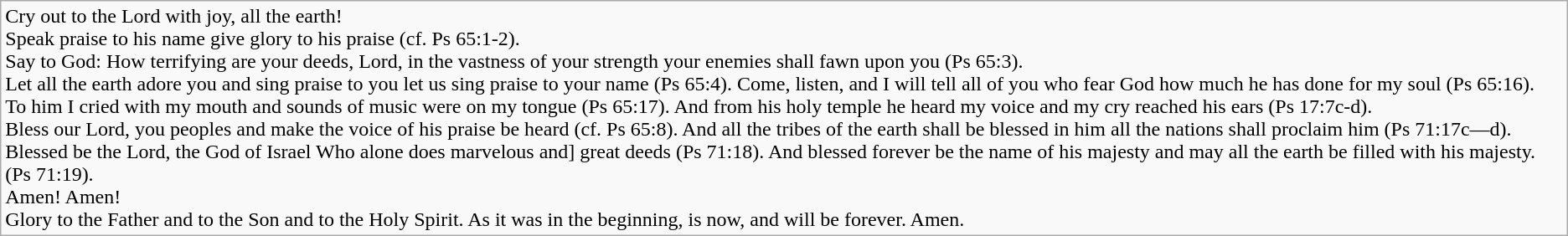<table class="wikitable">
<tr>
<td>Cry out to the Lord with joy, all the earth!<br>Speak praise to his name
give glory to his praise (cf. Ps 65:1-2).<br>Say to God:
How terrifying are your deeds, Lord,
in the vastness of your strength
your enemies shall fawn upon you (Ps 65:3).<br>Let all the earth adore you and sing praise to you
let us sing praise to your name (Ps 65:4).
Come, listen, and I will tell all of you who fear God
how much he has done for my soul (Ps 65:16).<br>To him I cried with my mouth
and sounds of music were on my tongue (Ps 65:17).
And from his holy temple he heard my voice
and my cry reached his ears (Ps 17:7c-d).<br>Bless our Lord, you peoples
and make the voice of his praise be heard (cf. Ps 65:8).
And all the tribes of the earth shall be blessed in him
all the nations shall proclaim him (Ps 71:17c—d).<br>Blessed be the Lord, the God of Israel
Who alone does marvelous and] great deeds (Ps 71:18).
And blessed forever be the name of his majesty
and may all the earth be filled with his majesty. (Ps 71:19).<br>Amen! Amen!<br>Glory to the Father and to the Son
and to the Holy Spirit.
As it was in the beginning, is now,
and will be forever. Amen.</td>
</tr>
</table>
